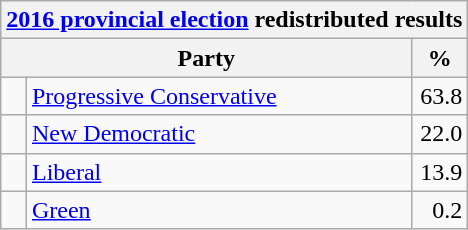<table class="wikitable">
<tr>
<th colspan="4"><a href='#'>2016 provincial election</a> redistributed results</th>
</tr>
<tr>
<th bgcolor="#DDDDFF" width="130px" colspan="2">Party</th>
<th bgcolor="#DDDDFF" width="30px">%</th>
</tr>
<tr>
<td> </td>
<td><a href='#'>Progressive Conservative</a></td>
<td align=right>63.8</td>
</tr>
<tr>
<td> </td>
<td><a href='#'>New Democratic</a></td>
<td align=right>22.0</td>
</tr>
<tr>
<td> </td>
<td><a href='#'>Liberal</a></td>
<td align=right>13.9</td>
</tr>
<tr>
<td> </td>
<td><a href='#'>Green</a></td>
<td align=right>0.2</td>
</tr>
</table>
